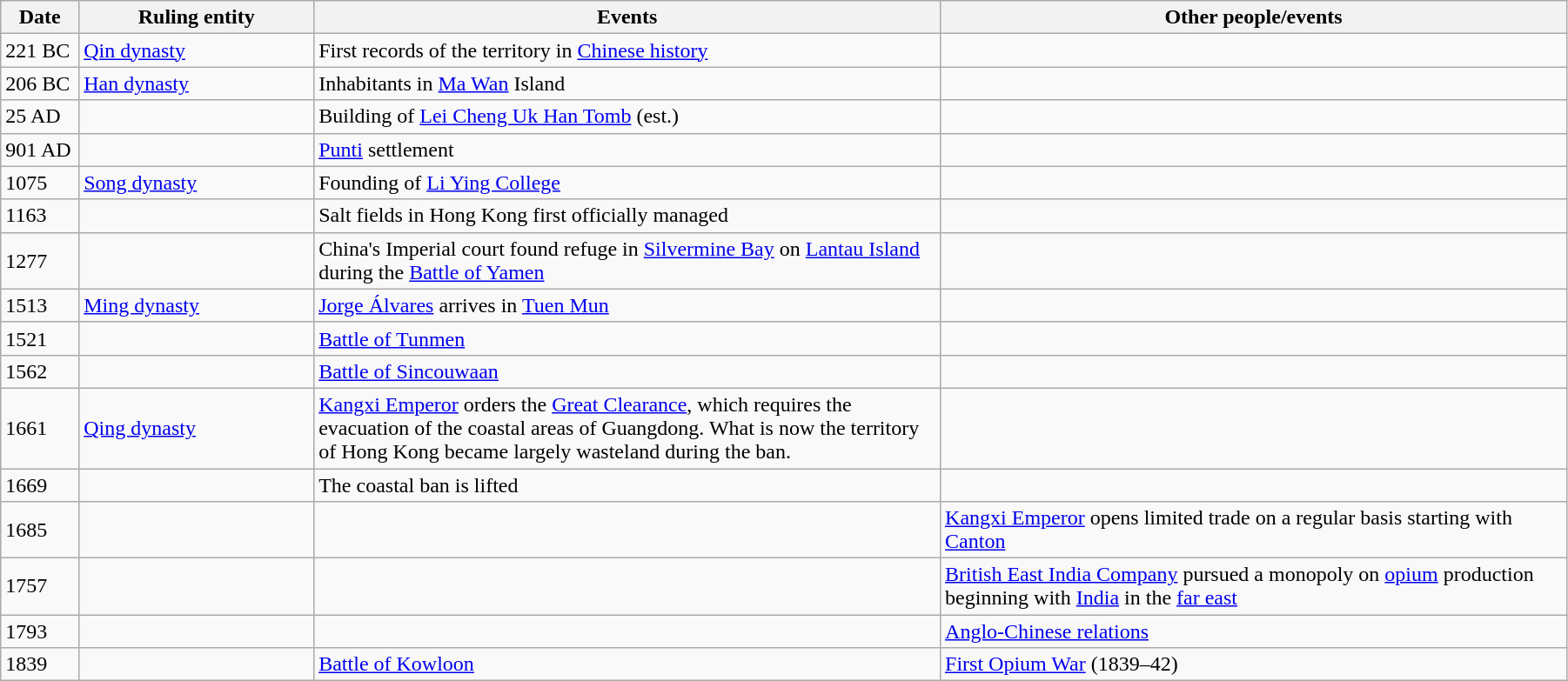<table class="wikitable sortable" style="width:95%"s>
<tr>
<th width="5%">Date</th>
<th width="15%">Ruling entity</th>
<th width="40%">Events</th>
<th width="40%">Other people/events</th>
</tr>
<tr>
<td>221 BC</td>
<td><a href='#'>Qin dynasty</a></td>
<td>First records of the territory in <a href='#'>Chinese history</a></td>
<td></td>
</tr>
<tr>
<td>206 BC</td>
<td><a href='#'>Han dynasty</a></td>
<td>Inhabitants in <a href='#'>Ma Wan</a> Island</td>
<td></td>
</tr>
<tr>
<td>25 AD</td>
<td></td>
<td>Building of <a href='#'>Lei Cheng Uk Han Tomb</a> (est.)</td>
<td></td>
</tr>
<tr qcwecqvc ewrrewveqrverver>
<td>901 AD</td>
<td></td>
<td><a href='#'>Punti</a> settlement</td>
<td></td>
</tr>
<tr>
<td>1075</td>
<td><a href='#'>Song dynasty</a></td>
<td>Founding of <a href='#'>Li Ying College</a></td>
<td></td>
</tr>
<tr>
<td>1163</td>
<td></td>
<td>Salt fields in Hong Kong first officially managed</td>
<td></td>
</tr>
<tr>
<td>1277</td>
<td></td>
<td>China's Imperial court found refuge in <a href='#'>Silvermine Bay</a> on <a href='#'>Lantau Island</a> during the <a href='#'>Battle of Yamen</a></td>
<td></td>
</tr>
<tr>
<td>1513</td>
<td><a href='#'>Ming dynasty</a></td>
<td><a href='#'>Jorge Álvares</a> arrives in <a href='#'>Tuen Mun</a></td>
<td></td>
</tr>
<tr>
<td>1521</td>
<td></td>
<td><a href='#'>Battle of Tunmen</a></td>
<td></td>
</tr>
<tr>
<td>1562</td>
<td></td>
<td><a href='#'>Battle of Sincouwaan</a></td>
<td></td>
</tr>
<tr>
<td>1661</td>
<td><a href='#'>Qing dynasty</a></td>
<td><a href='#'>Kangxi Emperor</a> orders the <a href='#'>Great Clearance</a>, which requires the evacuation of the coastal areas of Guangdong. What is now the territory of Hong Kong became largely wasteland during the ban.</td>
<td></td>
</tr>
<tr>
<td>1669</td>
<td></td>
<td>The coastal ban is lifted</td>
<td></td>
</tr>
<tr>
<td>1685</td>
<td></td>
<td></td>
<td><a href='#'>Kangxi Emperor</a> opens limited trade on a regular basis starting with <a href='#'>Canton</a></td>
</tr>
<tr>
<td>1757</td>
<td></td>
<td></td>
<td><a href='#'>British East India Company</a> pursued a monopoly on <a href='#'>opium</a> production beginning with <a href='#'>India</a> in the <a href='#'>far east</a></td>
</tr>
<tr>
<td>1793</td>
<td></td>
<td></td>
<td><a href='#'>Anglo-Chinese relations</a></td>
</tr>
<tr>
<td>1839</td>
<td></td>
<td><a href='#'>Battle of Kowloon</a></td>
<td><a href='#'>First Opium War</a> (1839–42)</td>
</tr>
</table>
